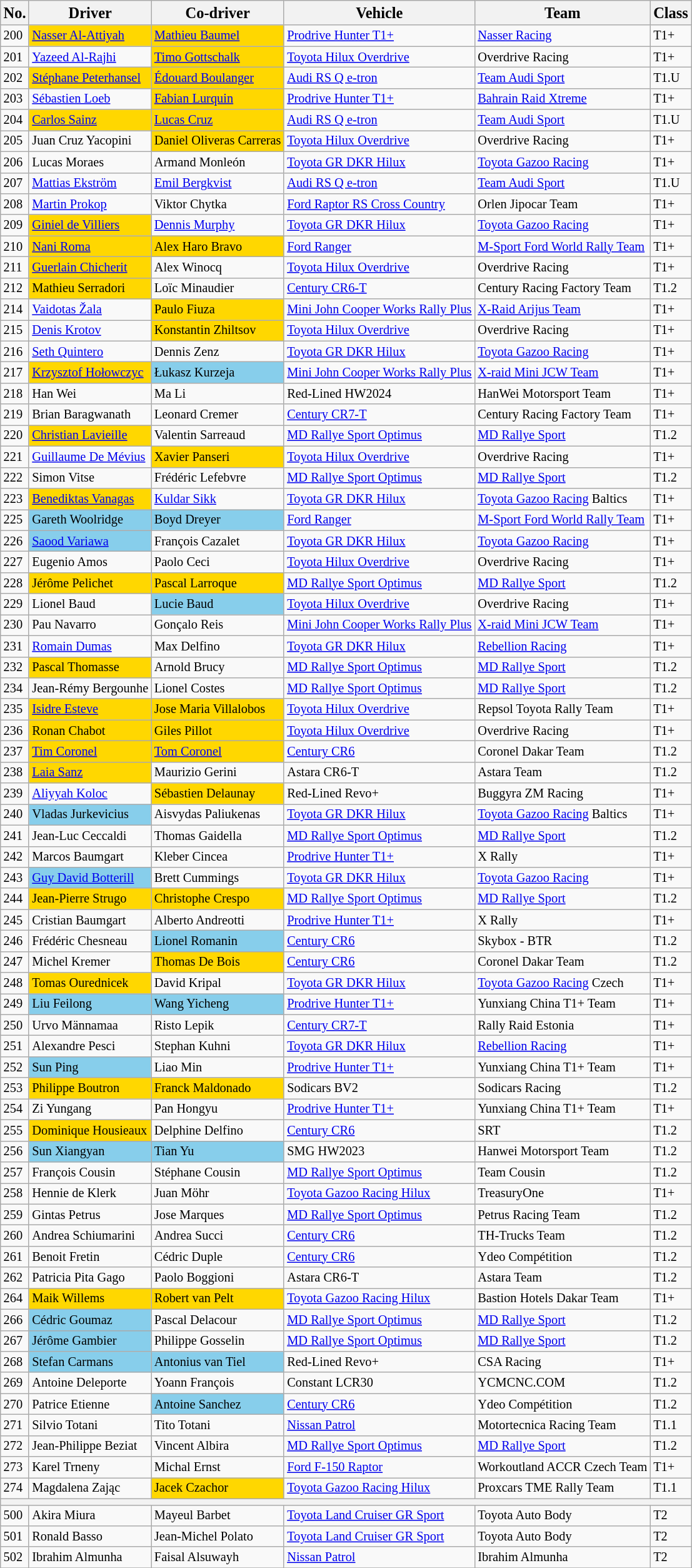<table class="wikitable sortable" style="font-size:85%;">
<tr>
<th><big>No.</big></th>
<th><big>Driver</big></th>
<th><big>Co-driver</big></th>
<th><big>Vehicle</big></th>
<th><big>Team</big></th>
<th><big>Class</big></th>
</tr>
<tr>
<td>200</td>
<td style="background:gold;"> <a href='#'>Nasser Al-Attiyah</a></td>
<td style="background:gold;"> <a href='#'>Mathieu Baumel</a></td>
<td><a href='#'>Prodrive Hunter T1+</a></td>
<td><a href='#'>Nasser Racing</a></td>
<td>T1+</td>
</tr>
<tr>
<td>201</td>
<td> <a href='#'>Yazeed Al-Rajhi</a></td>
<td style="background:gold;"> <a href='#'>Timo Gottschalk</a></td>
<td><a href='#'>Toyota Hilux Overdrive</a></td>
<td>Overdrive Racing</td>
<td>T1+</td>
</tr>
<tr>
<td>202</td>
<td style="background:gold;"> <a href='#'>Stéphane Peterhansel</a></td>
<td style="background:gold;"> <a href='#'>Édouard Boulanger</a></td>
<td><a href='#'>Audi RS Q e-tron</a></td>
<td><a href='#'>Team Audi Sport</a></td>
<td>T1.U</td>
</tr>
<tr>
<td>203</td>
<td> <a href='#'>Sébastien Loeb</a></td>
<td style="background:gold;"> <a href='#'>Fabian Lurquin</a></td>
<td><a href='#'>Prodrive Hunter T1+</a></td>
<td><a href='#'>Bahrain Raid Xtreme</a></td>
<td>T1+</td>
</tr>
<tr>
<td>204</td>
<td style="background:gold;"> <a href='#'>Carlos Sainz</a></td>
<td style="background:gold;"> <a href='#'>Lucas Cruz</a></td>
<td><a href='#'>Audi RS Q e-tron</a></td>
<td><a href='#'>Team Audi Sport</a></td>
<td>T1.U</td>
</tr>
<tr>
<td>205</td>
<td> Juan Cruz Yacopini</td>
<td style="background:gold;"> Daniel Oliveras Carreras</td>
<td><a href='#'>Toyota Hilux Overdrive</a></td>
<td>Overdrive Racing</td>
<td>T1+</td>
</tr>
<tr>
<td>206</td>
<td> Lucas Moraes</td>
<td> Armand Monleón</td>
<td><a href='#'>Toyota GR DKR Hilux</a></td>
<td><a href='#'>Toyota Gazoo Racing</a></td>
<td>T1+</td>
</tr>
<tr>
<td>207</td>
<td> <a href='#'>Mattias Ekström</a></td>
<td> <a href='#'>Emil Bergkvist</a></td>
<td><a href='#'>Audi RS Q e-tron</a></td>
<td><a href='#'>Team Audi Sport</a></td>
<td>T1.U</td>
</tr>
<tr>
<td>208</td>
<td> <a href='#'>Martin Prokop</a></td>
<td> Viktor Chytka</td>
<td><a href='#'>Ford Raptor RS Cross Country</a></td>
<td>Orlen Jipocar Team</td>
<td>T1+</td>
</tr>
<tr>
<td>209</td>
<td style="background:gold;"> <a href='#'>Giniel de Villiers</a></td>
<td> <a href='#'>Dennis Murphy</a></td>
<td><a href='#'>Toyota GR DKR Hilux</a></td>
<td><a href='#'>Toyota Gazoo Racing</a></td>
<td>T1+</td>
</tr>
<tr>
<td>210</td>
<td style="background:gold;"> <a href='#'>Nani Roma</a></td>
<td style="background:gold;"> Alex Haro Bravo</td>
<td><a href='#'>Ford Ranger</a></td>
<td><a href='#'>M-Sport Ford World Rally Team</a></td>
<td>T1+</td>
</tr>
<tr>
<td>211</td>
<td style="background:gold;"> <a href='#'>Guerlain Chicherit</a></td>
<td> Alex Winocq</td>
<td><a href='#'>Toyota Hilux Overdrive</a></td>
<td>Overdrive Racing</td>
<td>T1+</td>
</tr>
<tr>
<td>212</td>
<td style="background:gold;"> Mathieu Serradori</td>
<td> Loïc Minaudier</td>
<td><a href='#'>Century CR6-T</a></td>
<td>Century Racing Factory Team</td>
<td>T1.2</td>
</tr>
<tr>
<td>214</td>
<td> <a href='#'>Vaidotas Žala</a></td>
<td style="background:gold;"> Paulo Fiuza</td>
<td><a href='#'>Mini John Cooper Works Rally Plus</a></td>
<td><a href='#'>X-Raid Arijus Team</a></td>
<td>T1+</td>
</tr>
<tr>
<td>215</td>
<td> <a href='#'>Denis Krotov</a></td>
<td style="background:gold;"> Konstantin Zhiltsov</td>
<td><a href='#'>Toyota Hilux Overdrive</a></td>
<td>Overdrive Racing</td>
<td>T1+</td>
</tr>
<tr>
<td>216</td>
<td> <a href='#'>Seth Quintero</a></td>
<td> Dennis Zenz</td>
<td><a href='#'>Toyota GR DKR Hilux</a></td>
<td><a href='#'>Toyota Gazoo Racing</a></td>
<td>T1+</td>
</tr>
<tr>
<td>217</td>
<td style="background:gold;"> <a href='#'>Krzysztof Hołowczyc</a></td>
<td style="background:skyblue;"> Łukasz Kurzeja</td>
<td><a href='#'>Mini John Cooper Works Rally Plus</a></td>
<td><a href='#'>X-raid Mini JCW Team</a></td>
<td>T1+</td>
</tr>
<tr>
<td>218</td>
<td> Han Wei</td>
<td> Ma Li</td>
<td>Red-Lined HW2024</td>
<td>HanWei Motorsport Team</td>
<td>T1+</td>
</tr>
<tr>
<td>219</td>
<td> Brian Baragwanath</td>
<td> Leonard Cremer</td>
<td><a href='#'>Century CR7-T</a></td>
<td>Century Racing Factory Team</td>
<td>T1+</td>
</tr>
<tr>
<td>220</td>
<td style="background:gold;"> <a href='#'>Christian Lavieille</a></td>
<td> Valentin Sarreaud</td>
<td><a href='#'>MD Rallye Sport Optimus</a></td>
<td><a href='#'>MD Rallye Sport</a></td>
<td>T1.2</td>
</tr>
<tr>
<td>221</td>
<td> <a href='#'>Guillaume De Mévius</a></td>
<td style="background:gold;"> Xavier Panseri</td>
<td><a href='#'>Toyota Hilux Overdrive</a></td>
<td>Overdrive Racing</td>
<td>T1+</td>
</tr>
<tr>
<td>222</td>
<td> Simon Vitse</td>
<td> Frédéric Lefebvre</td>
<td><a href='#'>MD Rallye Sport Optimus</a></td>
<td><a href='#'>MD Rallye Sport</a></td>
<td>T1.2</td>
</tr>
<tr>
<td>223</td>
<td style="background:gold;"> <a href='#'>Benediktas Vanagas</a></td>
<td> <a href='#'>Kuldar Sikk</a></td>
<td><a href='#'>Toyota GR DKR Hilux</a></td>
<td><a href='#'>Toyota Gazoo Racing</a> Baltics</td>
<td>T1+</td>
</tr>
<tr>
<td>225</td>
<td style="background:skyblue;"> Gareth Woolridge</td>
<td style="background:skyblue;"> Boyd Dreyer</td>
<td><a href='#'>Ford Ranger</a></td>
<td><a href='#'>M-Sport Ford World Rally Team</a></td>
<td>T1+</td>
</tr>
<tr>
<td>226</td>
<td style="background:skyblue;"> <a href='#'>Saood Variawa</a></td>
<td> François Cazalet</td>
<td><a href='#'>Toyota GR DKR Hilux</a></td>
<td><a href='#'>Toyota Gazoo Racing</a></td>
<td>T1+</td>
</tr>
<tr>
<td>227</td>
<td> Eugenio Amos</td>
<td> Paolo Ceci</td>
<td><a href='#'>Toyota Hilux Overdrive</a></td>
<td>Overdrive Racing</td>
<td>T1+</td>
</tr>
<tr>
<td>228</td>
<td style="background:gold;"> Jérôme Pelichet</td>
<td style="background:gold;"> Pascal Larroque</td>
<td><a href='#'>MD Rallye Sport Optimus</a></td>
<td><a href='#'>MD Rallye Sport</a></td>
<td>T1.2</td>
</tr>
<tr>
<td>229</td>
<td> Lionel Baud</td>
<td style="background:skyblue;"> Lucie Baud</td>
<td><a href='#'>Toyota Hilux Overdrive</a></td>
<td>Overdrive Racing</td>
<td>T1+</td>
</tr>
<tr>
<td>230</td>
<td> Pau Navarro</td>
<td> Gonçalo Reis</td>
<td><a href='#'>Mini John Cooper Works Rally Plus</a></td>
<td><a href='#'>X-raid Mini JCW Team</a></td>
<td>T1+</td>
</tr>
<tr>
<td>231</td>
<td> <a href='#'>Romain Dumas</a></td>
<td> Max Delfino</td>
<td><a href='#'>Toyota GR DKR Hilux</a></td>
<td><a href='#'>Rebellion Racing</a></td>
<td>T1+</td>
</tr>
<tr>
<td>232</td>
<td style="background:gold;"> Pascal Thomasse</td>
<td> Arnold Brucy</td>
<td><a href='#'>MD Rallye Sport Optimus</a></td>
<td><a href='#'>MD Rallye Sport</a></td>
<td>T1.2</td>
</tr>
<tr>
<td>234</td>
<td> Jean-Rémy Bergounhe</td>
<td> Lionel Costes</td>
<td><a href='#'>MD Rallye Sport Optimus</a></td>
<td><a href='#'>MD Rallye Sport</a></td>
<td>T1.2</td>
</tr>
<tr>
<td>235</td>
<td style="background:gold;"> <a href='#'>Isidre Esteve</a></td>
<td style="background:gold;"> Jose Maria Villalobos</td>
<td><a href='#'>Toyota Hilux Overdrive</a></td>
<td>Repsol Toyota Rally Team</td>
<td>T1+</td>
</tr>
<tr>
<td>236</td>
<td style="background:gold;"> Ronan Chabot</td>
<td style="background:gold;"> Giles Pillot</td>
<td><a href='#'>Toyota Hilux Overdrive</a></td>
<td>Overdrive Racing</td>
<td>T1+</td>
</tr>
<tr>
<td>237</td>
<td style="background:gold;"> <a href='#'>Tim Coronel</a></td>
<td style="background:gold;"> <a href='#'>Tom Coronel</a></td>
<td><a href='#'>Century CR6</a></td>
<td>Coronel Dakar Team</td>
<td>T1.2</td>
</tr>
<tr>
<td>238</td>
<td style="background:gold;"> <a href='#'>Laia Sanz</a></td>
<td> Maurizio Gerini</td>
<td>Astara CR6-T</td>
<td>Astara Team</td>
<td>T1.2</td>
</tr>
<tr>
<td>239</td>
<td> <a href='#'>Aliyyah Koloc</a></td>
<td style="background:gold;"> Sébastien Delaunay</td>
<td>Red-Lined Revo+</td>
<td>Buggyra ZM Racing</td>
<td>T1+</td>
</tr>
<tr>
<td>240</td>
<td style="background:skyblue;"> Vladas Jurkevicius</td>
<td> Aisvydas Paliukenas</td>
<td><a href='#'>Toyota GR DKR Hilux</a></td>
<td><a href='#'>Toyota Gazoo Racing</a> Baltics</td>
<td>T1+</td>
</tr>
<tr>
<td>241</td>
<td> Jean-Luc Ceccaldi</td>
<td> Thomas Gaidella</td>
<td><a href='#'>MD Rallye Sport Optimus</a></td>
<td><a href='#'>MD Rallye Sport</a></td>
<td>T1.2</td>
</tr>
<tr>
<td>242</td>
<td> Marcos Baumgart</td>
<td> Kleber Cincea</td>
<td><a href='#'>Prodrive Hunter T1+</a></td>
<td>X Rally</td>
<td>T1+</td>
</tr>
<tr>
<td>243</td>
<td style="background:skyblue;"> <a href='#'>Guy David Botterill</a></td>
<td> Brett Cummings</td>
<td><a href='#'>Toyota GR DKR Hilux</a></td>
<td><a href='#'>Toyota Gazoo Racing</a></td>
<td>T1+</td>
</tr>
<tr>
<td>244</td>
<td style="background:gold;"> Jean-Pierre Strugo</td>
<td style="background:gold;"> Christophe Crespo</td>
<td><a href='#'>MD Rallye Sport Optimus</a></td>
<td><a href='#'>MD Rallye Sport</a></td>
<td>T1.2</td>
</tr>
<tr>
<td>245</td>
<td> Cristian Baumgart</td>
<td> Alberto Andreotti</td>
<td><a href='#'>Prodrive Hunter T1+</a></td>
<td>X Rally</td>
<td>T1+</td>
</tr>
<tr>
<td>246</td>
<td> Frédéric Chesneau</td>
<td style="background:skyblue;"> Lionel Romanin</td>
<td><a href='#'>Century CR6</a></td>
<td>Skybox - BTR</td>
<td>T1.2</td>
</tr>
<tr>
<td>247</td>
<td> Michel Kremer</td>
<td style="background:gold;"> Thomas De Bois</td>
<td><a href='#'>Century CR6</a></td>
<td>Coronel Dakar Team</td>
<td>T1.2</td>
</tr>
<tr>
<td>248</td>
<td style="background:gold;"> Tomas Ourednicek</td>
<td> David Kripal</td>
<td><a href='#'>Toyota GR DKR Hilux</a></td>
<td><a href='#'>Toyota Gazoo Racing</a> Czech</td>
<td>T1+</td>
</tr>
<tr>
<td>249</td>
<td style="background:skyblue;"> Liu Feilong</td>
<td style="background:skyblue;"> Wang Yicheng</td>
<td><a href='#'>Prodrive Hunter T1+</a></td>
<td>Yunxiang China T1+ Team</td>
<td>T1+</td>
</tr>
<tr>
<td>250</td>
<td> Urvo Männamaa</td>
<td> Risto Lepik</td>
<td><a href='#'>Century CR7-T</a></td>
<td>Rally Raid Estonia</td>
<td>T1+</td>
</tr>
<tr>
<td>251</td>
<td> Alexandre Pesci</td>
<td> Stephan Kuhni</td>
<td><a href='#'>Toyota GR DKR Hilux</a></td>
<td><a href='#'>Rebellion Racing</a></td>
<td>T1+</td>
</tr>
<tr>
<td>252</td>
<td style="background:skyblue;"> Sun Ping</td>
<td> Liao Min</td>
<td><a href='#'>Prodrive Hunter T1+</a></td>
<td>Yunxiang China T1+ Team</td>
<td>T1+</td>
</tr>
<tr>
<td>253</td>
<td style="background:gold;"> Philippe Boutron</td>
<td style="background:gold;"> Franck Maldonado</td>
<td>Sodicars BV2</td>
<td>Sodicars Racing</td>
<td>T1.2</td>
</tr>
<tr>
<td>254</td>
<td> Zi Yungang</td>
<td> Pan Hongyu</td>
<td><a href='#'>Prodrive Hunter T1+</a></td>
<td>Yunxiang China T1+ Team</td>
<td>T1+</td>
</tr>
<tr>
<td>255</td>
<td style="background:gold;"> Dominique Housieaux</td>
<td> Delphine Delfino</td>
<td><a href='#'>Century CR6</a></td>
<td>SRT</td>
<td>T1.2</td>
</tr>
<tr>
<td>256</td>
<td style="background:skyblue;"> Sun Xiangyan</td>
<td style="background:skyblue;"> Tian Yu</td>
<td>SMG HW2023</td>
<td>Hanwei Motorsport Team</td>
<td>T1.2</td>
</tr>
<tr>
<td>257</td>
<td> François Cousin</td>
<td> Stéphane Cousin</td>
<td><a href='#'>MD Rallye Sport Optimus</a></td>
<td>Team Cousin</td>
<td>T1.2</td>
</tr>
<tr>
<td>258</td>
<td> Hennie de Klerk</td>
<td> Juan Möhr</td>
<td><a href='#'>Toyota Gazoo Racing Hilux</a></td>
<td>TreasuryOne</td>
<td>T1+</td>
</tr>
<tr>
<td>259</td>
<td> Gintas Petrus</td>
<td> Jose Marques</td>
<td><a href='#'>MD Rallye Sport Optimus</a></td>
<td>Petrus Racing Team</td>
<td>T1.2</td>
</tr>
<tr>
<td>260</td>
<td> Andrea Schiumarini</td>
<td> Andrea Succi</td>
<td><a href='#'>Century CR6</a></td>
<td>TH-Trucks Team</td>
<td>T1.2</td>
</tr>
<tr>
<td>261</td>
<td> Benoit Fretin</td>
<td> Cédric Duple</td>
<td><a href='#'>Century CR6</a></td>
<td>Ydeo Compétition</td>
<td>T1.2</td>
</tr>
<tr>
<td>262</td>
<td> Patricia Pita Gago</td>
<td> Paolo Boggioni</td>
<td>Astara CR6-T</td>
<td>Astara Team</td>
<td>T1.2</td>
</tr>
<tr>
<td>264</td>
<td style="background:gold;"> Maik Willems</td>
<td style="background:gold;"> Robert van Pelt</td>
<td><a href='#'>Toyota Gazoo Racing Hilux</a></td>
<td>Bastion Hotels Dakar Team</td>
<td>T1+</td>
</tr>
<tr>
<td>266</td>
<td style="background:skyblue;"> Cédric Goumaz</td>
<td> Pascal Delacour</td>
<td><a href='#'>MD Rallye Sport Optimus</a></td>
<td><a href='#'>MD Rallye Sport</a></td>
<td>T1.2</td>
</tr>
<tr>
<td>267</td>
<td style="background:skyblue;"> Jérôme Gambier</td>
<td> Philippe Gosselin</td>
<td><a href='#'>MD Rallye Sport Optimus</a></td>
<td><a href='#'>MD Rallye Sport</a></td>
<td>T1.2</td>
</tr>
<tr>
<td>268</td>
<td style="background:skyblue;"> Stefan Carmans</td>
<td style="background:skyblue;"> Antonius van Tiel</td>
<td>Red-Lined Revo+</td>
<td>CSA Racing</td>
<td>T1+</td>
</tr>
<tr>
<td>269</td>
<td> Antoine Deleporte</td>
<td> Yoann François</td>
<td>Constant LCR30</td>
<td>YCMCNC.COM</td>
<td>T1.2</td>
</tr>
<tr>
<td>270</td>
<td> Patrice Etienne</td>
<td style="background:skyblue;"> Antoine Sanchez</td>
<td><a href='#'>Century CR6</a></td>
<td>Ydeo Compétition</td>
<td>T1.2</td>
</tr>
<tr>
<td>271</td>
<td> Silvio Totani</td>
<td> Tito Totani</td>
<td><a href='#'>Nissan Patrol</a></td>
<td>Motortecnica Racing Team</td>
<td>T1.1</td>
</tr>
<tr>
<td>272</td>
<td> Jean-Philippe Beziat</td>
<td> Vincent Albira</td>
<td><a href='#'>MD Rallye Sport Optimus</a></td>
<td><a href='#'>MD Rallye Sport</a></td>
<td>T1.2</td>
</tr>
<tr>
<td>273</td>
<td> Karel Trneny</td>
<td> Michal Ernst</td>
<td><a href='#'>Ford F-150 Raptor</a></td>
<td>Workoutland ACCR Czech Team</td>
<td>T1+</td>
</tr>
<tr>
<td>274</td>
<td> Magdalena Zając</td>
<td style="background:gold;"> Jacek Czachor</td>
<td><a href='#'>Toyota Gazoo Racing Hilux</a></td>
<td>Proxcars TME Rally Team</td>
<td>T1.1</td>
</tr>
<tr>
<th colspan=7></th>
</tr>
<tr>
<td>500</td>
<td> Akira Miura</td>
<td> Mayeul Barbet</td>
<td><a href='#'>Toyota Land Cruiser GR Sport</a></td>
<td>Toyota Auto Body</td>
<td>T2</td>
</tr>
<tr>
<td>501</td>
<td> Ronald Basso</td>
<td> Jean-Michel Polato</td>
<td><a href='#'>Toyota Land Cruiser GR Sport</a></td>
<td>Toyota Auto Body</td>
<td>T2</td>
</tr>
<tr>
<td>502</td>
<td> Ibrahim Almunha</td>
<td> Faisal Alsuwayh</td>
<td><a href='#'>Nissan Patrol</a></td>
<td>Ibrahim Almunha</td>
<td>T2</td>
</tr>
<tr>
</tr>
</table>
